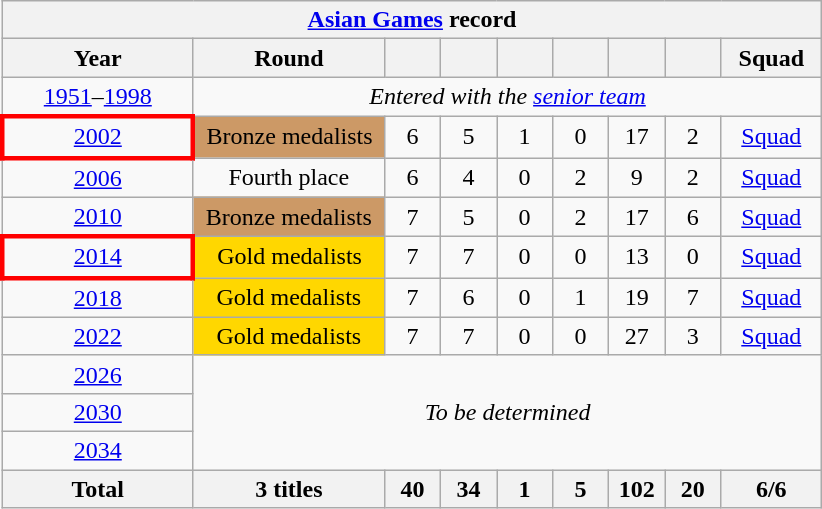<table class="wikitable" style="text-align: center;">
<tr>
<th colspan="9"><a href='#'>Asian Games</a> record</th>
</tr>
<tr>
<th width="120">Year</th>
<th width="120">Round</th>
<th width="30"></th>
<th width="30"></th>
<th width="30"></th>
<th width="30"></th>
<th width="30"></th>
<th width="30"></th>
<th width="60">Squad</th>
</tr>
<tr>
<td><a href='#'>1951</a>–<a href='#'>1998</a></td>
<td colspan="8"><em>Entered with the <a href='#'>senior team</a></em></td>
</tr>
<tr>
<td style="border: 3px solid red"> <a href='#'>2002</a></td>
<td style="background:#cc9966">Bronze medalists</td>
<td>6</td>
<td>5</td>
<td>1</td>
<td>0</td>
<td>17</td>
<td>2</td>
<td><a href='#'>Squad</a></td>
</tr>
<tr>
<td> <a href='#'>2006</a></td>
<td>Fourth place</td>
<td>6</td>
<td>4</td>
<td>0</td>
<td>2</td>
<td>9</td>
<td>2</td>
<td><a href='#'>Squad</a></td>
</tr>
<tr>
<td> <a href='#'>2010</a></td>
<td style="background:#cc9966">Bronze medalists</td>
<td>7</td>
<td>5</td>
<td>0</td>
<td>2</td>
<td>17</td>
<td>6</td>
<td><a href='#'>Squad</a></td>
</tr>
<tr>
<td style="border: 3px solid red"> <a href='#'>2014</a></td>
<td style="background:gold">Gold medalists</td>
<td>7</td>
<td>7</td>
<td>0</td>
<td>0</td>
<td>13</td>
<td>0</td>
<td><a href='#'>Squad</a></td>
</tr>
<tr>
<td> <a href='#'>2018</a></td>
<td style="background:gold">Gold  medalists</td>
<td>7</td>
<td>6</td>
<td>0</td>
<td>1</td>
<td>19</td>
<td>7</td>
<td><a href='#'>Squad</a></td>
</tr>
<tr>
<td> <a href='#'>2022</a></td>
<td style="background:gold">Gold  medalists</td>
<td>7</td>
<td>7</td>
<td>0</td>
<td>0</td>
<td>27</td>
<td>3</td>
<td><a href='#'>Squad</a></td>
</tr>
<tr>
<td> <a href='#'>2026</a></td>
<td colspan="8" rowspan="3"><em>To be determined</em></td>
</tr>
<tr>
<td> <a href='#'>2030</a></td>
</tr>
<tr>
<td> <a href='#'>2034</a></td>
</tr>
<tr>
<th>Total</th>
<th>3 titles</th>
<th>40</th>
<th>34</th>
<th>1</th>
<th>5</th>
<th>102</th>
<th>20</th>
<th>6/6</th>
</tr>
</table>
